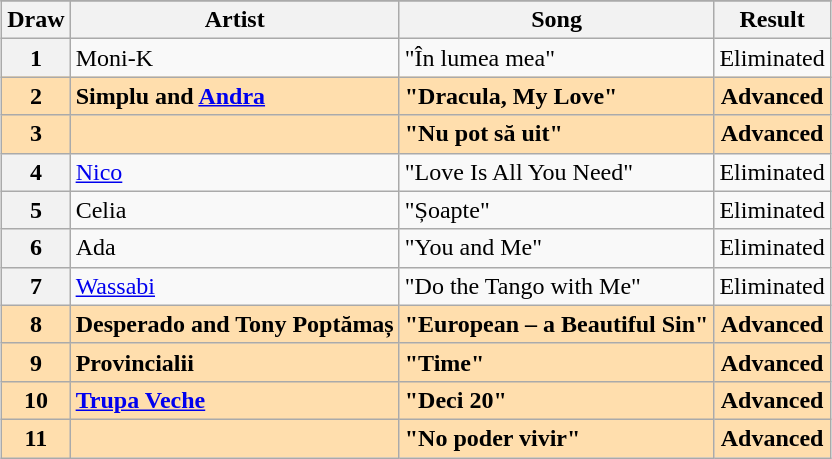<table class="wikitable sortable plainrowheaders" style="margin: 1em auto 1em auto; text-align:center">
<tr>
</tr>
<tr>
<th scope="col">Draw</th>
<th scope="col">Artist</th>
<th scope="col">Song</th>
<th scope="col">Result</th>
</tr>
<tr>
<th scope="row" style="text-align:center;">1</th>
<td style="text-align:left">Moni-K</td>
<td style="text-align:left">"În lumea mea"</td>
<td>Eliminated</td>
</tr>
<tr style="font-weight:bold; background:navajowhite;">
<th scope="row" style="text-align:center; background:navajowhite;">2</th>
<td style="text-align:left">Simplu and <a href='#'>Andra</a></td>
<td style="text-align:left">"Dracula, My Love"</td>
<td>Advanced</td>
</tr>
<tr style="font-weight:bold; background:navajowhite;">
<th scope="row" style="text-align:center; background:navajowhite;">3</th>
<td style="text-align:left"></td>
<td style="text-align:left">"Nu pot să uit"</td>
<td>Advanced</td>
</tr>
<tr>
<th scope="row" style="text-align:center;">4</th>
<td style="text-align:left"><a href='#'>Nico</a></td>
<td style="text-align:left">"Love Is All You Need"</td>
<td>Eliminated</td>
</tr>
<tr>
<th scope="row" style="text-align:center;">5</th>
<td style="text-align:left">Celia</td>
<td style="text-align:left">"Șoapte"</td>
<td>Eliminated</td>
</tr>
<tr>
<th scope="row" style="text-align:center;">6</th>
<td style="text-align:left">Ada</td>
<td style="text-align:left">"You and Me"</td>
<td>Eliminated</td>
</tr>
<tr>
<th scope="row" style="text-align:center;">7</th>
<td style="text-align:left"><a href='#'>Wassabi</a></td>
<td style="text-align:left">"Do the Tango with Me"</td>
<td>Eliminated</td>
</tr>
<tr style="font-weight:bold; background:navajowhite;">
<th scope="row" style="text-align:center; background:navajowhite;">8</th>
<td style="text-align:left">Desperado and Tony Poptămaș</td>
<td style="text-align:left">"European – a Beautiful Sin"</td>
<td>Advanced</td>
</tr>
<tr style="font-weight:bold; background:navajowhite;">
<th scope="row" style="text-align:center; background:navajowhite;">9</th>
<td style="text-align:left">Provincialii</td>
<td style="text-align:left">"Time"</td>
<td>Advanced</td>
</tr>
<tr style="font-weight:bold; background:navajowhite;">
<th scope="row" style="text-align:center; background:navajowhite;">10</th>
<td style="text-align:left"><a href='#'>Trupa Veche</a></td>
<td style="text-align:left">"Deci 20"</td>
<td>Advanced</td>
</tr>
<tr style="font-weight:bold; background:navajowhite;">
<th scope="row" style="text-align:center; background:navajowhite;">11</th>
<td style="text-align:left"></td>
<td style="text-align:left">"No poder vivir"</td>
<td>Advanced</td>
</tr>
</table>
